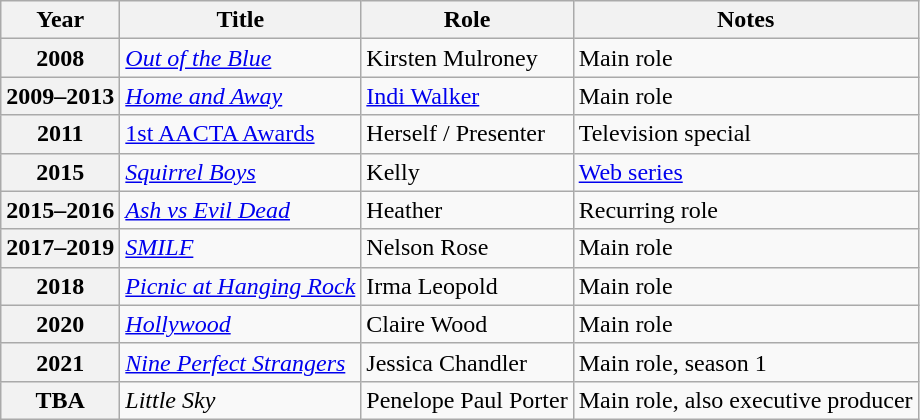<table class="wikitable plainrowheaders sortable">
<tr>
<th scope="col">Year</th>
<th scope="col">Title</th>
<th scope="col">Role</th>
<th class="unsortable">Notes</th>
</tr>
<tr>
<th scope="row">2008</th>
<td><em><a href='#'>Out of the Blue</a></em></td>
<td>Kirsten Mulroney</td>
<td>Main role</td>
</tr>
<tr>
<th scope="row">2009–2013</th>
<td><em><a href='#'>Home and Away</a></em></td>
<td><a href='#'>Indi Walker</a></td>
<td>Main role</td>
</tr>
<tr>
<th scope="row">2011</th>
<td><a href='#'>1st AACTA Awards</a></td>
<td>Herself / Presenter</td>
<td>Television special</td>
</tr>
<tr>
<th scope="row">2015</th>
<td><em><a href='#'>Squirrel Boys</a></em></td>
<td>Kelly</td>
<td><a href='#'>Web series</a></td>
</tr>
<tr>
<th scope="row">2015–2016</th>
<td><em><a href='#'>Ash vs Evil Dead</a></em></td>
<td>Heather</td>
<td>Recurring role</td>
</tr>
<tr>
<th scope="row">2017–2019</th>
<td><em><a href='#'>SMILF</a></em></td>
<td>Nelson Rose</td>
<td>Main role</td>
</tr>
<tr>
<th scope="row">2018</th>
<td><em><a href='#'>Picnic at Hanging Rock</a></em></td>
<td>Irma Leopold</td>
<td>Main role</td>
</tr>
<tr>
<th scope="row">2020</th>
<td><em><a href='#'>Hollywood</a></em></td>
<td>Claire Wood</td>
<td>Main role</td>
</tr>
<tr>
<th scope="row">2021</th>
<td><em><a href='#'>Nine Perfect Strangers</a></em></td>
<td>Jessica Chandler</td>
<td>Main role, season 1</td>
</tr>
<tr>
<th scope="row">TBA</th>
<td><em>Little Sky</em></td>
<td>Penelope Paul Porter</td>
<td>Main role, also executive producer</td>
</tr>
</table>
